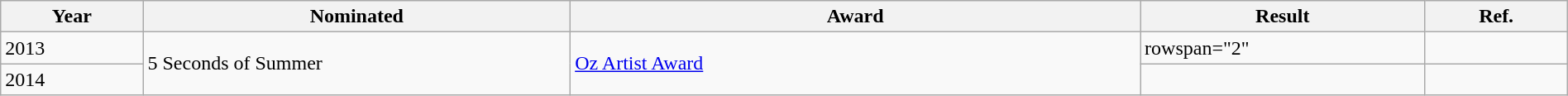<table class="wikitable" style="width:100%;">
<tr>
<th width=5%>Year</th>
<th style="width:15%;">Nominated</th>
<th style="width:20%;">Award</th>
<th style="width:10%;">Result</th>
<th style="width:5%;">Ref.</th>
</tr>
<tr>
<td>2013</td>
<td rowspan="2">5 Seconds of Summer</td>
<td rowspan="2"><a href='#'>Oz Artist Award</a></td>
<td>rowspan="2" </td>
<td></td>
</tr>
<tr>
<td>2014</td>
<td></td>
</tr>
</table>
